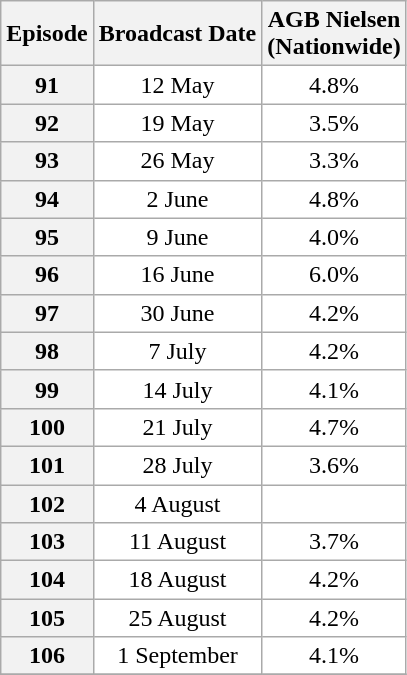<table class=wikitable style=text-align:center;background:#ffffff>
<tr>
<th>Episode</th>
<th>Broadcast Date</th>
<th>AGB Nielsen<br>(Nationwide)<br></th>
</tr>
<tr>
<th>91</th>
<td>12 May</td>
<td>4.8%</td>
</tr>
<tr>
<th>92</th>
<td>19 May</td>
<td>3.5%</td>
</tr>
<tr>
<th>93</th>
<td>26 May</td>
<td>3.3%</td>
</tr>
<tr>
<th>94</th>
<td>2 June</td>
<td>4.8%</td>
</tr>
<tr>
<th>95</th>
<td>9 June</td>
<td>4.0%</td>
</tr>
<tr>
<th>96</th>
<td>16 June</td>
<td>6.0%</td>
</tr>
<tr>
<th>97</th>
<td>30 June</td>
<td>4.2%</td>
</tr>
<tr>
<th>98</th>
<td>7 July</td>
<td>4.2%</td>
</tr>
<tr>
<th>99</th>
<td>14 July</td>
<td>4.1%</td>
</tr>
<tr>
<th>100</th>
<td>21 July</td>
<td>4.7%</td>
</tr>
<tr>
<th>101</th>
<td>28 July</td>
<td>3.6%</td>
</tr>
<tr>
<th>102</th>
<td>4 August</td>
<td></td>
</tr>
<tr>
<th>103</th>
<td>11 August</td>
<td>3.7%</td>
</tr>
<tr>
<th>104</th>
<td>18 August</td>
<td>4.2%</td>
</tr>
<tr>
<th>105</th>
<td>25 August</td>
<td>4.2%</td>
</tr>
<tr>
<th>106</th>
<td>1 September</td>
<td>4.1%</td>
</tr>
<tr>
</tr>
</table>
